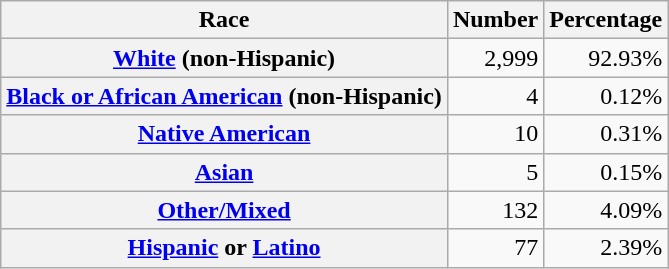<table class="wikitable" style="text-align:right">
<tr>
<th scope="col">Race</th>
<th scope="col">Number</th>
<th scope="col">Percentage</th>
</tr>
<tr>
<th scope="row"><a href='#'>White</a> (non-Hispanic)</th>
<td>2,999</td>
<td>92.93%</td>
</tr>
<tr>
<th scope="row"><a href='#'>Black or African American</a> (non-Hispanic)</th>
<td>4</td>
<td>0.12%</td>
</tr>
<tr>
<th scope="row"><a href='#'>Native American</a></th>
<td>10</td>
<td>0.31%</td>
</tr>
<tr>
<th scope="row"><a href='#'>Asian</a></th>
<td>5</td>
<td>0.15%</td>
</tr>
<tr>
<th scope="row"><a href='#'>Other/Mixed</a></th>
<td>132</td>
<td>4.09%</td>
</tr>
<tr>
<th scope="row"><a href='#'>Hispanic</a> or <a href='#'>Latino</a></th>
<td>77</td>
<td>2.39%</td>
</tr>
</table>
